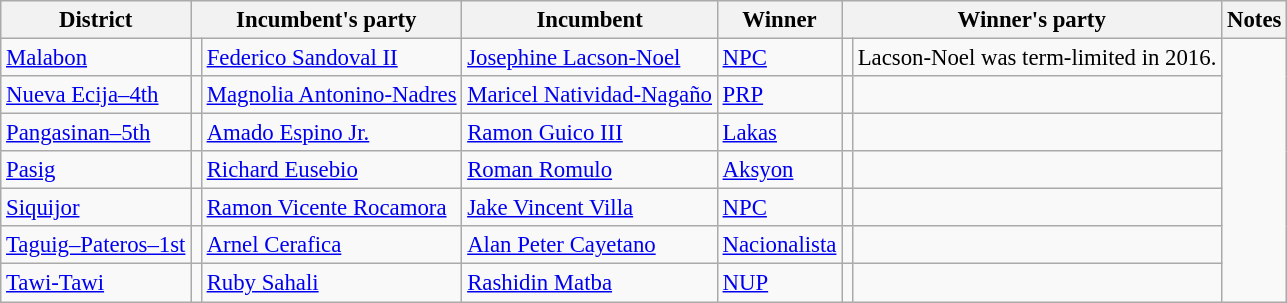<table class=wikitable style="font-size:95%">
<tr>
<th>District</th>
<th colspan=2>Incumbent's party</th>
<th>Incumbent</th>
<th>Winner</th>
<th colspan=2>Winner's party</th>
<th>Notes</th>
</tr>
<tr>
<td><a href='#'>Malabon</a></td>
<td></td>
<td><a href='#'>Federico Sandoval II</a></td>
<td><a href='#'>Josephine Lacson-Noel</a></td>
<td><a href='#'>NPC</a></td>
<td bgcolor=></td>
<td>Lacson-Noel was term-limited in 2016.</td>
</tr>
<tr>
<td><a href='#'>Nueva Ecija–4th</a></td>
<td></td>
<td><a href='#'>Magnolia Antonino-Nadres</a></td>
<td><a href='#'>Maricel Natividad-Nagaño</a></td>
<td><a href='#'>PRP</a></td>
<td bgcolor=></td>
<td></td>
</tr>
<tr>
<td><a href='#'>Pangasinan–5th</a></td>
<td></td>
<td><a href='#'>Amado Espino Jr.</a></td>
<td><a href='#'>Ramon Guico III</a></td>
<td><a href='#'>Lakas</a></td>
<td bgcolor=></td>
<td></td>
</tr>
<tr>
<td><a href='#'>Pasig</a></td>
<td></td>
<td><a href='#'>Richard Eusebio</a></td>
<td><a href='#'>Roman Romulo</a></td>
<td><a href='#'>Aksyon</a></td>
<td bgcolor=></td>
<td></td>
</tr>
<tr>
<td><a href='#'>Siquijor</a></td>
<td></td>
<td><a href='#'>Ramon Vicente Rocamora</a></td>
<td><a href='#'>Jake Vincent Villa</a></td>
<td><a href='#'>NPC</a></td>
<td bgcolor=></td>
<td></td>
</tr>
<tr>
<td><a href='#'>Taguig–Pateros–1st</a></td>
<td></td>
<td><a href='#'>Arnel Cerafica</a></td>
<td><a href='#'>Alan Peter Cayetano</a></td>
<td><a href='#'>Nacionalista</a></td>
<td bgcolor=></td>
<td></td>
</tr>
<tr>
<td><a href='#'>Tawi-Tawi</a></td>
<td></td>
<td><a href='#'>Ruby Sahali</a></td>
<td><a href='#'>Rashidin Matba</a></td>
<td><a href='#'>NUP</a></td>
<td bgcolor=></td>
<td></td>
</tr>
</table>
